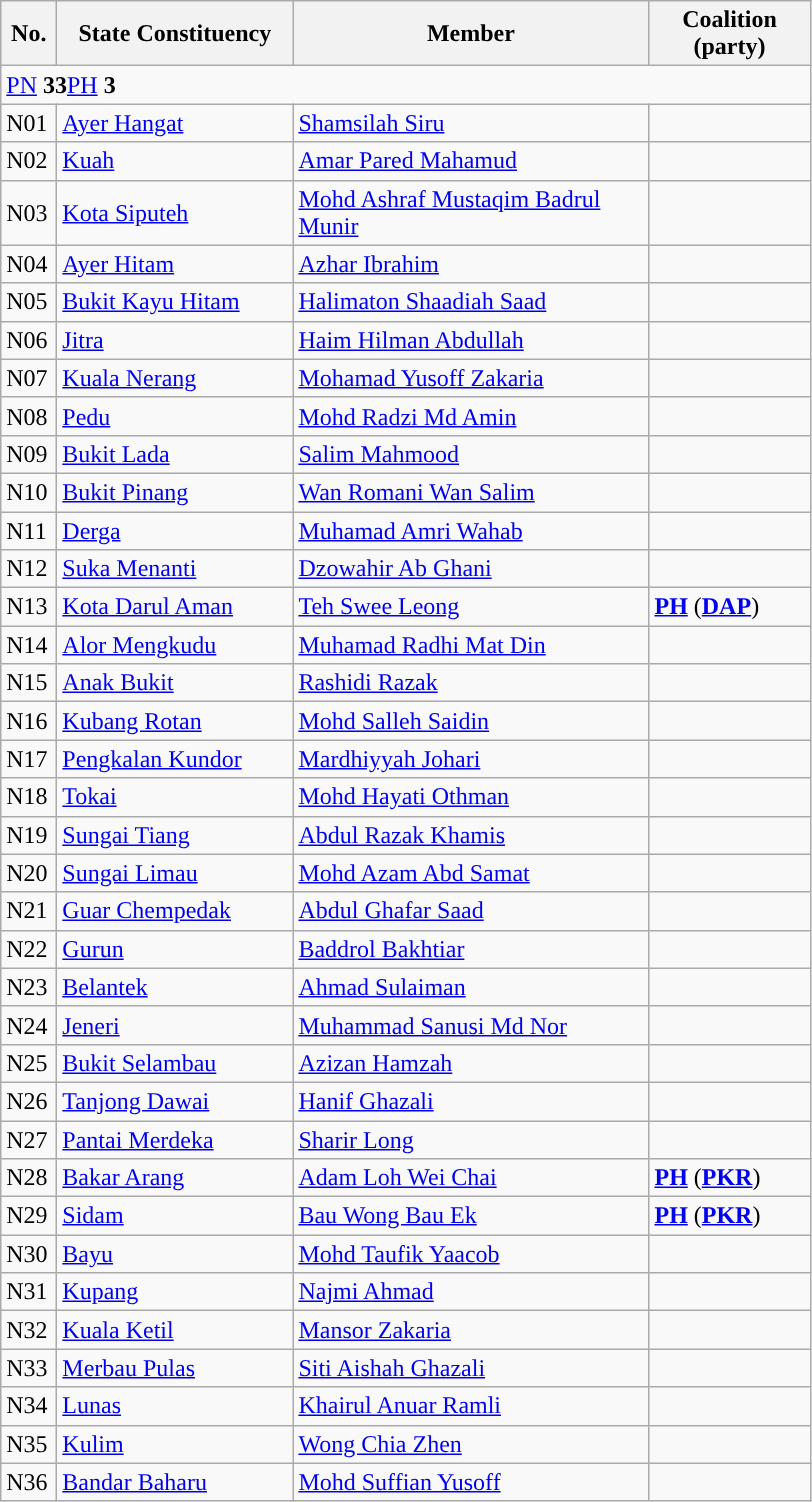<table class="wikitable sortable">
<tr>
<th style="width:30px;">No.</th>
<th style="width:150px;">State Constituency</th>
<th style="width:230px;">Member</th>
<th style="width:100px;">Coalition (party)</th>
</tr>
<tr>
<td colspan="4"><a href='#'>PN</a> <strong>33</strong><a href='#'>PH</a> <strong>3</strong></td>
</tr>
<tr>
<td>N01</td>
<td><a href='#'>Ayer Hangat</a></td>
<td><a href='#'>Shamsilah Siru</a></td>
<td></td>
</tr>
<tr>
<td>N02</td>
<td><a href='#'>Kuah</a></td>
<td><a href='#'>Amar Pared Mahamud</a></td>
<td></td>
</tr>
<tr>
<td>N03</td>
<td><a href='#'>Kota Siputeh</a></td>
<td><a href='#'>Mohd Ashraf Mustaqim Badrul Munir</a></td>
<td></td>
</tr>
<tr>
<td>N04</td>
<td><a href='#'>Ayer Hitam</a></td>
<td><a href='#'>Azhar Ibrahim</a></td>
<td></td>
</tr>
<tr>
<td>N05</td>
<td><a href='#'>Bukit Kayu Hitam</a></td>
<td><a href='#'>Halimaton Shaadiah Saad</a></td>
<td></td>
</tr>
<tr>
<td>N06</td>
<td><a href='#'>Jitra</a></td>
<td><a href='#'>Haim Hilman Abdullah</a></td>
<td></td>
</tr>
<tr>
<td>N07</td>
<td><a href='#'>Kuala Nerang</a></td>
<td><a href='#'>Mohamad Yusoff Zakaria</a></td>
<td></td>
</tr>
<tr>
<td>N08</td>
<td><a href='#'>Pedu</a></td>
<td><a href='#'>Mohd Radzi Md Amin</a></td>
<td></td>
</tr>
<tr>
<td>N09</td>
<td><a href='#'>Bukit Lada</a></td>
<td><a href='#'>Salim Mahmood</a></td>
<td></td>
</tr>
<tr>
<td>N10</td>
<td><a href='#'>Bukit Pinang</a></td>
<td><a href='#'>Wan Romani Wan Salim</a></td>
<td></td>
</tr>
<tr>
<td>N11</td>
<td><a href='#'>Derga</a></td>
<td><a href='#'>Muhamad Amri Wahab</a></td>
<td></td>
</tr>
<tr>
<td>N12</td>
<td><a href='#'>Suka Menanti</a></td>
<td><a href='#'>Dzowahir Ab Ghani</a></td>
<td></td>
</tr>
<tr>
<td>N13</td>
<td><a href='#'>Kota Darul Aman</a></td>
<td><a href='#'>Teh Swee Leong</a></td>
<td><strong><a href='#'>PH</a></strong> (<strong><a href='#'>DAP</a></strong>)</td>
</tr>
<tr>
<td>N14</td>
<td><a href='#'>Alor Mengkudu</a></td>
<td><a href='#'>Muhamad Radhi Mat Din</a></td>
<td></td>
</tr>
<tr>
<td>N15</td>
<td><a href='#'>Anak Bukit</a></td>
<td><a href='#'>Rashidi Razak</a></td>
<td></td>
</tr>
<tr>
<td>N16</td>
<td><a href='#'>Kubang Rotan</a></td>
<td><a href='#'>Mohd Salleh Saidin</a></td>
<td></td>
</tr>
<tr>
<td>N17</td>
<td><a href='#'>Pengkalan Kundor</a></td>
<td><a href='#'>Mardhiyyah Johari</a></td>
<td></td>
</tr>
<tr>
<td>N18</td>
<td><a href='#'>Tokai</a></td>
<td><a href='#'>Mohd Hayati Othman</a></td>
<td></td>
</tr>
<tr>
<td>N19</td>
<td><a href='#'>Sungai Tiang</a></td>
<td><a href='#'>Abdul Razak Khamis</a></td>
<td></td>
</tr>
<tr>
<td>N20</td>
<td><a href='#'>Sungai Limau</a></td>
<td><a href='#'>Mohd Azam Abd Samat</a></td>
<td></td>
</tr>
<tr>
<td>N21</td>
<td><a href='#'>Guar Chempedak</a></td>
<td><a href='#'>Abdul Ghafar Saad</a></td>
<td></td>
</tr>
<tr>
<td>N22</td>
<td><a href='#'>Gurun</a></td>
<td><a href='#'>Baddrol Bakhtiar</a></td>
<td></td>
</tr>
<tr>
<td>N23</td>
<td><a href='#'>Belantek</a></td>
<td><a href='#'>Ahmad Sulaiman</a></td>
<td></td>
</tr>
<tr>
<td>N24</td>
<td><a href='#'>Jeneri</a></td>
<td><a href='#'>Muhammad Sanusi Md Nor</a></td>
<td></td>
</tr>
<tr>
<td>N25</td>
<td><a href='#'>Bukit Selambau</a></td>
<td><a href='#'>Azizan Hamzah</a></td>
<td></td>
</tr>
<tr>
<td>N26</td>
<td><a href='#'>Tanjong Dawai</a></td>
<td><a href='#'>Hanif Ghazali</a></td>
<td></td>
</tr>
<tr>
<td>N27</td>
<td><a href='#'>Pantai Merdeka</a></td>
<td><a href='#'>Sharir Long</a></td>
<td></td>
</tr>
<tr>
<td>N28</td>
<td><a href='#'>Bakar Arang</a></td>
<td><a href='#'>Adam Loh Wei Chai</a></td>
<td><strong><a href='#'>PH</a></strong> (<strong><a href='#'>PKR</a></strong>)</td>
</tr>
<tr>
<td>N29</td>
<td><a href='#'>Sidam</a></td>
<td><a href='#'>Bau Wong Bau Ek</a></td>
<td><strong><a href='#'>PH</a></strong> (<strong><a href='#'>PKR</a></strong>)</td>
</tr>
<tr>
<td>N30</td>
<td><a href='#'>Bayu</a></td>
<td><a href='#'>Mohd Taufik Yaacob</a></td>
<td></td>
</tr>
<tr>
<td>N31</td>
<td><a href='#'>Kupang</a></td>
<td><a href='#'>Najmi Ahmad</a></td>
<td></td>
</tr>
<tr>
<td>N32</td>
<td><a href='#'>Kuala Ketil</a></td>
<td><a href='#'>Mansor Zakaria</a></td>
<td></td>
</tr>
<tr>
<td>N33</td>
<td><a href='#'>Merbau Pulas</a></td>
<td><a href='#'>Siti Aishah Ghazali</a></td>
<td></td>
</tr>
<tr>
<td>N34</td>
<td><a href='#'>Lunas</a></td>
<td><a href='#'>Khairul Anuar Ramli</a></td>
<td></td>
</tr>
<tr>
<td>N35</td>
<td><a href='#'>Kulim</a></td>
<td><a href='#'>Wong Chia Zhen</a></td>
<td></td>
</tr>
<tr>
<td>N36</td>
<td><a href='#'>Bandar Baharu</a></td>
<td><a href='#'>Mohd Suffian Yusoff</a></td>
<td></td>
</tr>
</table>
